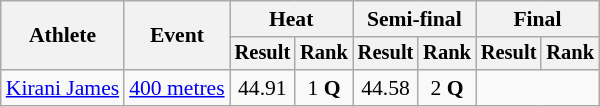<table class=wikitable style=font-size:90%>
<tr>
<th rowspan=2>Athlete</th>
<th rowspan=2>Event</th>
<th colspan=2>Heat</th>
<th colspan=2>Semi-final</th>
<th colspan=2>Final</th>
</tr>
<tr style=font-size:95%>
<th>Result</th>
<th>Rank</th>
<th>Result</th>
<th>Rank</th>
<th>Result</th>
<th>Rank</th>
</tr>
<tr align=center>
<td align=left><a href='#'>Kirani James</a></td>
<td align=left><a href='#'>400 metres</a></td>
<td>44.91</td>
<td>1 <strong>Q</strong></td>
<td>44.58</td>
<td>2 <strong>Q</strong></td>
<td colspan=2></td>
</tr>
</table>
